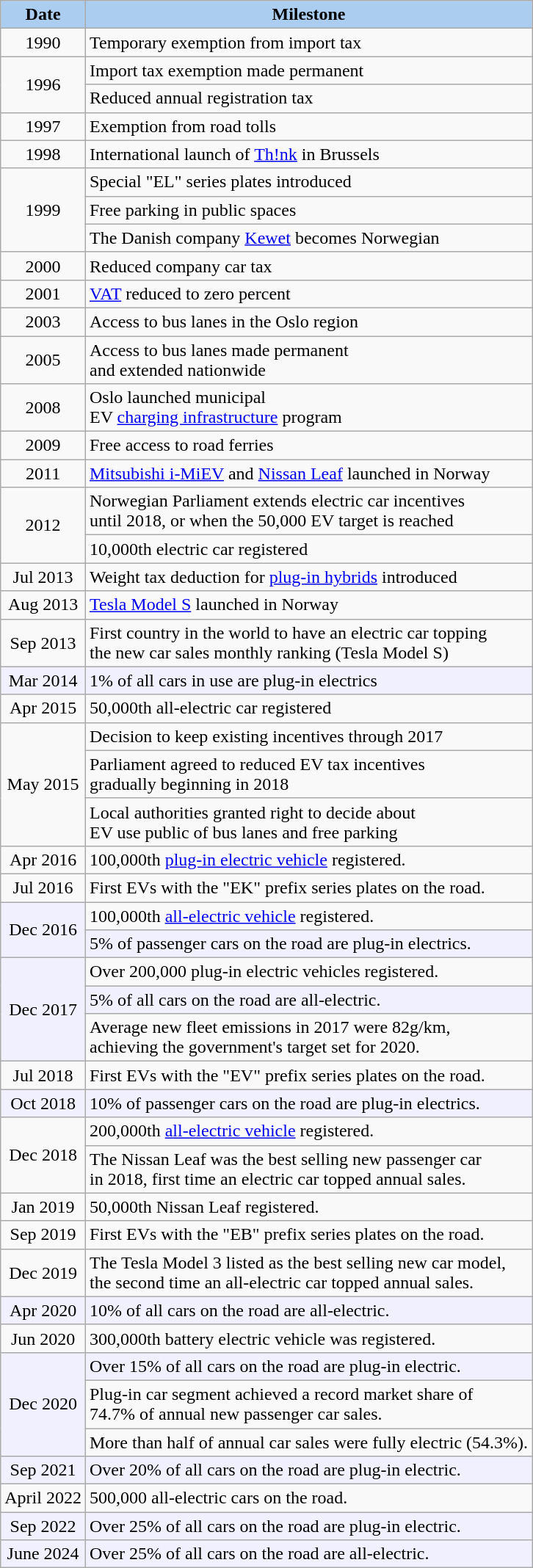<table class="wikitable" style="float: left; clear:left; margin-right: 20px">
<tr>
<th style="background:#ABCDEF;">Date</th>
<th style="background:#abcdef;">Milestone</th>
</tr>
<tr align=center>
<td>1990</td>
<td align=left>Temporary exemption from import tax</td>
</tr>
<tr align=center>
<td rowspan="2">1996</td>
<td align=left>Import tax exemption made permanent</td>
</tr>
<tr align=center>
<td align=left>Reduced annual registration tax</td>
</tr>
<tr align=center>
<td>1997</td>
<td align=left>Exemption from road tolls</td>
</tr>
<tr align=center>
<td>1998</td>
<td align=left>International launch of <a href='#'>Th!nk</a> in Brussels</td>
</tr>
<tr align=center>
<td rowspan="3">1999</td>
<td align=left>Special "EL" series plates introduced</td>
</tr>
<tr align=center>
<td align=left>Free parking in public spaces</td>
</tr>
<tr align=center>
<td align=left>The Danish company <a href='#'>Kewet</a> becomes Norwegian</td>
</tr>
<tr align=center>
<td>2000</td>
<td align=left>Reduced company car tax</td>
</tr>
<tr align=center>
<td>2001</td>
<td align=left><a href='#'>VAT</a> reduced to zero percent</td>
</tr>
<tr align=center>
<td>2003</td>
<td align=left>Access to bus lanes in the Oslo region</td>
</tr>
<tr align=center>
<td>2005</td>
<td align=left>Access to bus lanes made permanent<br>and extended nationwide</td>
</tr>
<tr align=center>
<td>2008</td>
<td align=left>Oslo launched municipal<br> EV <a href='#'>charging infrastructure</a> program</td>
</tr>
<tr align=center>
<td>2009</td>
<td align=left>Free access to road ferries</td>
</tr>
<tr align=center>
<td>2011</td>
<td align=left><a href='#'>Mitsubishi i-MiEV</a> and <a href='#'>Nissan Leaf</a> launched in Norway</td>
</tr>
<tr align=center>
<td rowspan="2">2012</td>
<td align=left>Norwegian Parliament extends electric car incentives<br> until 2018, or when the 50,000 EV target is reached</td>
</tr>
<tr align=center>
<td align=left>10,000th electric car registered</td>
</tr>
<tr align=center>
<td>Jul 2013</td>
<td align=left>Weight tax deduction for <a href='#'>plug-in hybrids</a> introduced</td>
</tr>
<tr align=center>
<td>Aug 2013</td>
<td align=left><a href='#'>Tesla Model S</a> launched in Norway</td>
</tr>
<tr align=center>
<td>Sep 2013</td>
<td align=left>First country in the world to have an electric car topping <br>the new car sales monthly ranking (Tesla Model S)</td>
</tr>
<tr align=center>
<td bgcolor="#f0f0ff">Mar 2014</td>
<td align=left bgcolor="#f0f0ff">1% of all cars in use are plug-in electrics</td>
</tr>
<tr align=center>
<td>Apr 2015</td>
<td align=left>50,000th all-electric car registered</td>
</tr>
<tr align=center>
<td rowspan="3">May 2015</td>
<td align=left>Decision to keep existing incentives through 2017</td>
</tr>
<tr align=center>
<td align=left>Parliament agreed to reduced EV tax incentives <br>gradually beginning in 2018</td>
</tr>
<tr align=center>
<td align=left>Local authorities granted right to decide about <br>EV use public of bus lanes and free parking</td>
</tr>
<tr align=center>
<td>Apr 2016</td>
<td align=left>100,000th <a href='#'>plug-in electric vehicle</a> registered.</td>
</tr>
<tr align=center>
<td>Jul 2016</td>
<td align=left>First EVs with the "EK" prefix series plates on the road.</td>
</tr>
<tr align=center>
<td rowspan="2" bgcolor="#f0f0ff">Dec 2016</td>
<td align=left>100,000th <a href='#'>all-electric vehicle</a> registered.</td>
</tr>
<tr align=center>
<td align=left bgcolor="#f0f0ff">5% of passenger cars on the road are plug-in electrics.</td>
</tr>
<tr align=center>
<td rowspan="3" bgcolor="#f0f0ff">Dec 2017</td>
<td align=left>Over 200,000 plug-in electric vehicles registered.</td>
</tr>
<tr align=center>
<td align=left bgcolor="#f0f0ff">5% of all cars on the road are all-electric.</td>
</tr>
<tr align=center>
<td align=left>Average new fleet  emissions in 2017 were 82g/km,<br> achieving the government's target set for 2020.</td>
</tr>
<tr align=center>
<td>Jul 2018</td>
<td align=left>First EVs with the "EV" prefix series plates on the road.</td>
</tr>
<tr align=center>
<td bgcolor="#f0f0ff">Oct 2018</td>
<td align=left bgcolor="#f0f0ff">10% of passenger cars on the road are plug-in electrics.</td>
</tr>
<tr align=center>
<td rowspan="2">Dec 2018</td>
<td align=left>200,000th <a href='#'>all-electric vehicle</a> registered.</td>
</tr>
<tr align=center>
<td align=left>The Nissan Leaf was the best selling new passenger car<br> in 2018, first time an electric car topped annual sales.</td>
</tr>
<tr align=center>
<td>Jan 2019</td>
<td align=left>50,000th Nissan Leaf registered.</td>
</tr>
<tr align=center>
<td>Sep 2019</td>
<td align=left>First EVs with the "EB" prefix series plates on the road.</td>
</tr>
<tr align=center>
<td>Dec 2019</td>
<td align=left>The Tesla Model 3 listed as the best selling new car model,<br>the second time an all-electric car topped annual sales.</td>
</tr>
<tr align=center>
<td bgcolor="#f0f0ff">Apr 2020</td>
<td align=left bgcolor="#f0f0ff">10% of all cars on the road are all-electric.</td>
</tr>
<tr align=center>
<td>Jun 2020</td>
<td align=left>300,000th battery electric vehicle was registered.</td>
</tr>
<tr align=center>
<td rowspan="3" bgcolor="#f0f0ff">Dec 2020</td>
<td align=left bgcolor="#f0f0ff">Over 15% of all cars on the road are plug-in electric.</td>
</tr>
<tr>
<td align=left>Plug-in car segment achieved a record market share of<br> 74.7% of annual new passenger car sales.</td>
</tr>
<tr>
<td align=left>More than half of annual car sales were fully electric (54.3%).</td>
</tr>
<tr align=center>
<td bgcolor="#f0f0ff">Sep 2021</td>
<td align=left bgcolor="#f0f0ff">Over 20% of all cars on the road are plug-in electric.</td>
</tr>
<tr align=center>
<td>April 2022</td>
<td align=left>500,000 all-electric cars on the road.</td>
</tr>
<tr align=center>
<td bgcolor="#f0f0ff">Sep 2022</td>
<td align=left bgcolor="#f0f0ff">Over 25% of all cars on the road are plug-in electric.</td>
</tr>
<tr align=center>
<td bgcolor="#f0f0ff">June 2024</td>
<td align=left bgcolor="#f0f0ff">Over 25% of all cars on the road are all-electric.</td>
</tr>
</table>
